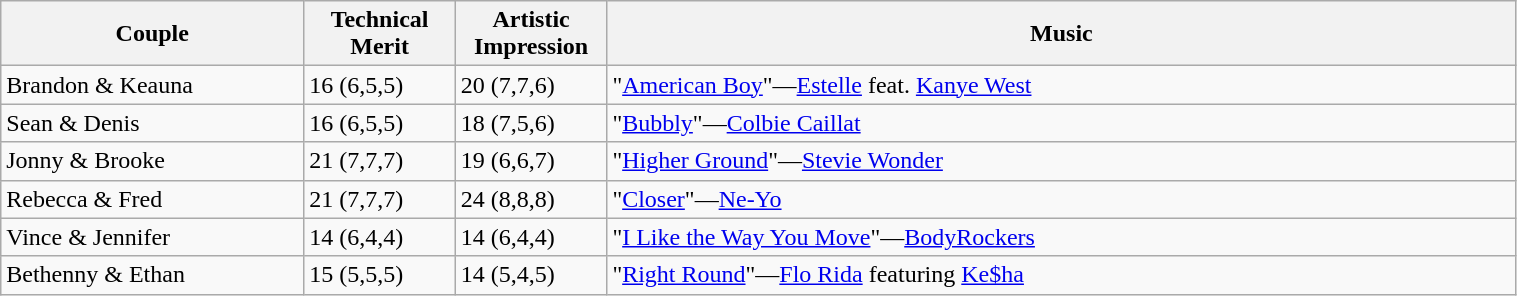<table class="wikitable" style="width:80%;">
<tr>
<th style="width:20%;">Couple</th>
<th style="width:10%;">Technical<br>Merit</th>
<th style="width:10%;">Artistic<br>Impression</th>
<th style="width:60%;">Music</th>
</tr>
<tr>
<td>Brandon & Keauna</td>
<td>16 (6,5,5)</td>
<td>20 (7,7,6)</td>
<td>"<a href='#'>American Boy</a>"—<a href='#'>Estelle</a> feat. <a href='#'>Kanye West</a></td>
</tr>
<tr>
<td>Sean & Denis</td>
<td>16 (6,5,5)</td>
<td>18 (7,5,6)</td>
<td>"<a href='#'>Bubbly</a>"—<a href='#'>Colbie Caillat</a></td>
</tr>
<tr>
<td>Jonny & Brooke</td>
<td>21 (7,7,7)</td>
<td>19 (6,6,7)</td>
<td>"<a href='#'>Higher Ground</a>"—<a href='#'>Stevie Wonder</a></td>
</tr>
<tr>
<td>Rebecca & Fred</td>
<td>21 (7,7,7)</td>
<td>24 (8,8,8)</td>
<td>"<a href='#'>Closer</a>"—<a href='#'>Ne-Yo</a></td>
</tr>
<tr>
<td>Vince & Jennifer</td>
<td>14 (6,4,4)</td>
<td>14 (6,4,4)</td>
<td>"<a href='#'>I Like the Way You Move</a>"—<a href='#'>BodyRockers</a></td>
</tr>
<tr>
<td>Bethenny & Ethan</td>
<td>15 (5,5,5)</td>
<td>14 (5,4,5)</td>
<td>"<a href='#'>Right Round</a>"—<a href='#'>Flo Rida</a> featuring <a href='#'>Ke$ha</a></td>
</tr>
</table>
